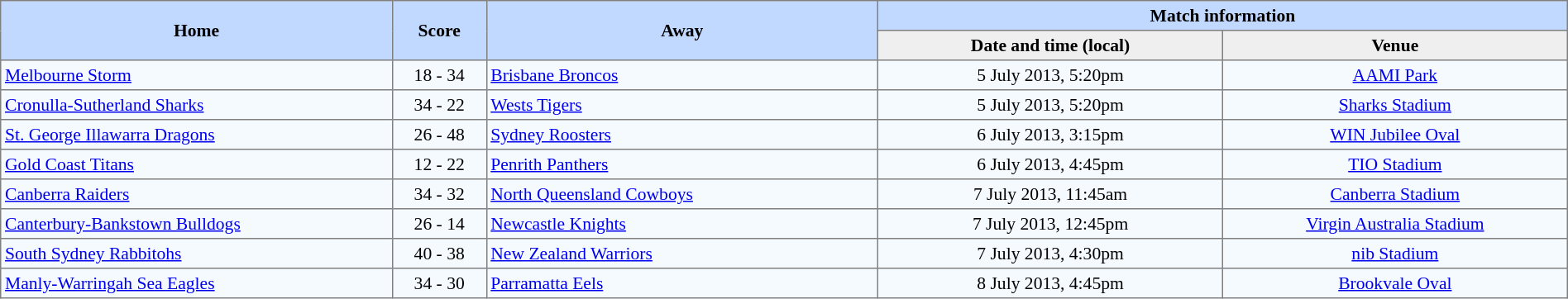<table border="1" cellpadding="3" cellspacing="0" style="border-collapse:collapse; font-size:90%; width:100%;">
<tr bgcolor=#C1D8FF>
<th rowspan=2 width=25%>Home</th>
<th rowspan=2 width=6%>Score</th>
<th rowspan=2 width=25%>Away</th>
<th colspan=6>Match information</th>
</tr>
<tr bgcolor=#EFEFEF>
<th width=22%>Date and time (local)</th>
<th width=22%>Venue</th>
</tr>
<tr style="text-align:center; background:#f5faff;">
<td align=left> <a href='#'>Melbourne Storm</a></td>
<td>18 - 34</td>
<td align=left> <a href='#'>Brisbane Broncos</a></td>
<td>5 July 2013, 5:20pm</td>
<td><a href='#'>AAMI Park</a></td>
</tr>
<tr style="text-align:center; background:#f5faff;">
<td align=left> <a href='#'>Cronulla-Sutherland Sharks</a></td>
<td>34 - 22</td>
<td align=left> <a href='#'>Wests Tigers</a></td>
<td>5 July 2013, 5:20pm</td>
<td><a href='#'>Sharks Stadium</a></td>
</tr>
<tr style="text-align:center; background:#f5faff;">
<td align=left> <a href='#'>St. George Illawarra Dragons</a></td>
<td>26 - 48</td>
<td align=left> <a href='#'>Sydney Roosters</a></td>
<td>6 July 2013, 3:15pm</td>
<td><a href='#'>WIN Jubilee Oval</a></td>
</tr>
<tr style="text-align:center; background:#f5faff;">
<td align=left> <a href='#'>Gold Coast Titans</a></td>
<td>12 - 22</td>
<td align=left> <a href='#'>Penrith Panthers</a></td>
<td>6 July 2013, 4:45pm</td>
<td><a href='#'>TIO Stadium</a></td>
</tr>
<tr style="text-align:center; background:#f5faff;">
<td align=left> <a href='#'>Canberra Raiders</a></td>
<td>34 - 32</td>
<td align=left> <a href='#'>North Queensland Cowboys</a></td>
<td>7 July 2013, 11:45am</td>
<td><a href='#'>Canberra Stadium</a></td>
</tr>
<tr style="text-align:center; background:#f5faff;">
<td align=left> <a href='#'>Canterbury-Bankstown Bulldogs</a></td>
<td>26 - 14</td>
<td align=left> <a href='#'>Newcastle Knights</a></td>
<td>7 July 2013, 12:45pm</td>
<td><a href='#'>Virgin Australia Stadium</a></td>
</tr>
<tr style="text-align:center; background:#f5faff;">
<td align=left> <a href='#'>South Sydney Rabbitohs</a></td>
<td>40 - 38</td>
<td align=left> <a href='#'>New Zealand Warriors</a></td>
<td>7 July 2013, 4:30pm</td>
<td><a href='#'>nib Stadium</a></td>
</tr>
<tr style="text-align:center; background:#f5faff;">
<td align=left> <a href='#'>Manly-Warringah Sea Eagles</a></td>
<td>34 - 30</td>
<td align=left> <a href='#'>Parramatta Eels</a></td>
<td>8 July 2013, 4:45pm</td>
<td><a href='#'>Brookvale Oval</a></td>
</tr>
</table>
